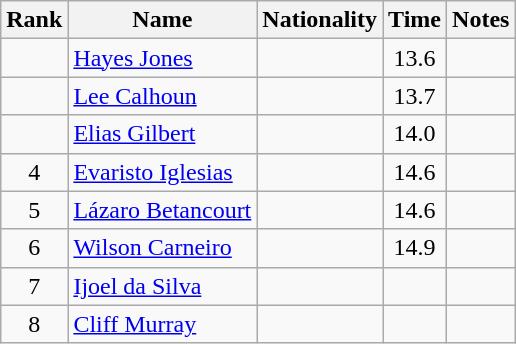<table class="wikitable sortable" style="text-align:center">
<tr>
<th>Rank</th>
<th>Name</th>
<th>Nationality</th>
<th>Time</th>
<th>Notes</th>
</tr>
<tr>
<td></td>
<td align=left><a href='#'>Hayes Jones</a></td>
<td align=left></td>
<td>13.6</td>
<td></td>
</tr>
<tr>
<td></td>
<td align=left><a href='#'>Lee Calhoun</a></td>
<td align=left></td>
<td>13.7</td>
<td></td>
</tr>
<tr>
<td></td>
<td align=left><a href='#'>Elias Gilbert</a></td>
<td align=left></td>
<td>14.0</td>
<td></td>
</tr>
<tr>
<td>4</td>
<td align=left><a href='#'>Evaristo Iglesias</a></td>
<td align=left></td>
<td>14.6</td>
<td></td>
</tr>
<tr>
<td>5</td>
<td align=left><a href='#'>Lázaro Betancourt</a></td>
<td align=left></td>
<td>14.6</td>
<td></td>
</tr>
<tr>
<td>6</td>
<td align=left><a href='#'>Wilson Carneiro</a></td>
<td align=left></td>
<td>14.9</td>
<td></td>
</tr>
<tr>
<td>7</td>
<td align=left><a href='#'>Ijoel da Silva</a></td>
<td align=left></td>
<td></td>
<td></td>
</tr>
<tr>
<td>8</td>
<td align=left><a href='#'>Cliff Murray</a></td>
<td align=left></td>
<td></td>
<td></td>
</tr>
</table>
